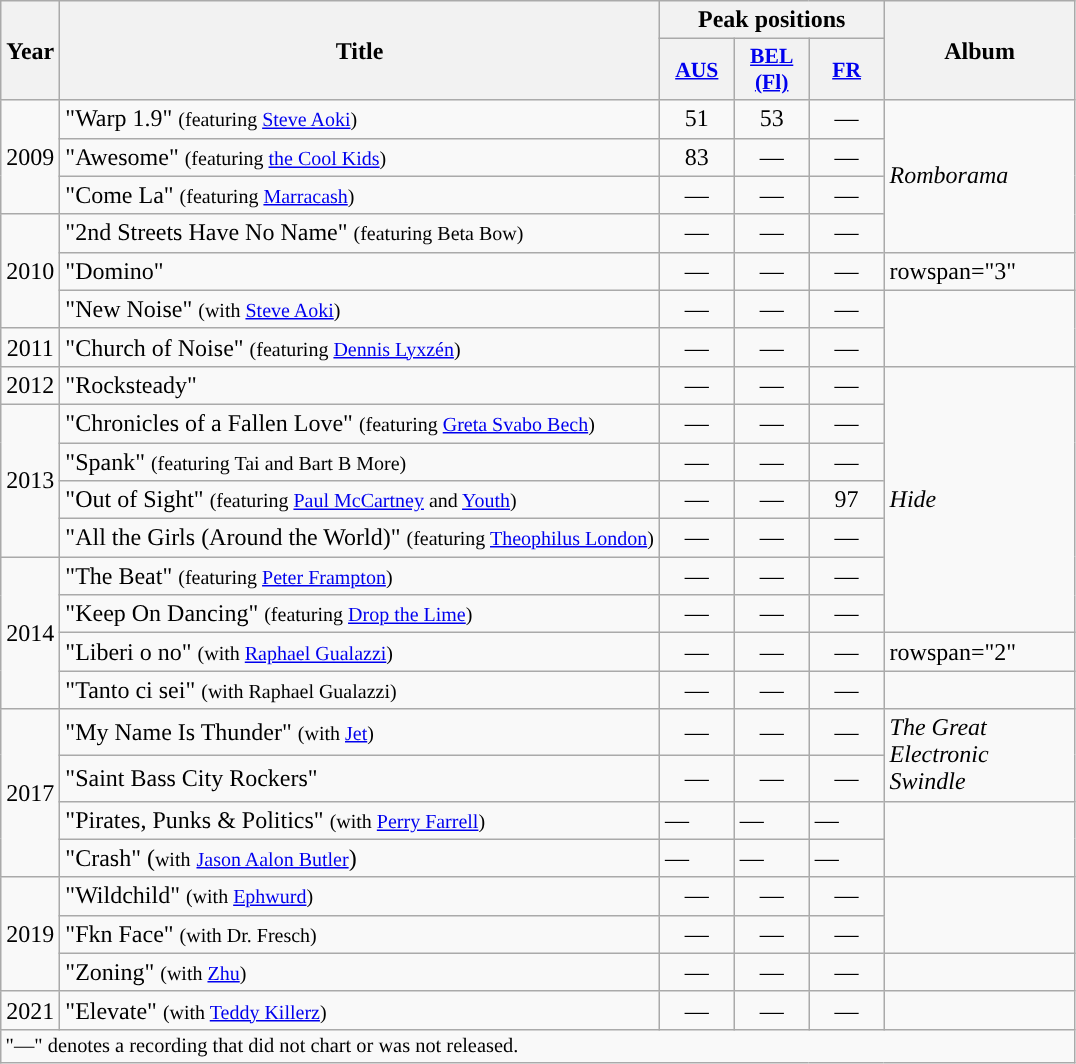<table class="wikitable plainrowheaders">
<tr>
<th scope="col" rowspan="2">Year</th>
<th scope="col" rowspan="2">Title</th>
<th align="center" colspan="3" width="30">Peak positions</th>
<th align="center" rowspan="2" width="120">Album</th>
</tr>
<tr>
<th scope="col" style="width:3em;font-size:90%;"><a href='#'>AUS</a><br></th>
<th scope="col" style="width:3em;font-size:90%;"><a href='#'>BEL <br>(Fl)</a><br></th>
<th scope="col" style="width:3em;font-size:90%;"><a href='#'>FR</a><br></th>
</tr>
<tr>
<td style="text-align:center;" rowspan=3>2009</td>
<td>"Warp 1.9" <small>(featuring <a href='#'>Steve Aoki</a>)</small></td>
<td style="text-align:center;">51</td>
<td style="text-align:center;">53</td>
<td style="text-align:center;">—</td>
<td rowspan=4><em>Romborama</em></td>
</tr>
<tr>
<td>"Awesome" <small>(featuring <a href='#'>the Cool Kids</a>)</small></td>
<td style="text-align:center;">83</td>
<td style="text-align:center;">—</td>
<td style="text-align:center;">—</td>
</tr>
<tr>
<td>"Come La" <small>(featuring <a href='#'>Marracash</a>)</small></td>
<td style="text-align:center;">—</td>
<td style="text-align:center;">—</td>
<td style="text-align:center;">—</td>
</tr>
<tr>
<td style="text-align:center;" rowspan="3">2010</td>
<td>"2nd Streets Have No Name" <small>(featuring Beta Bow)</small></td>
<td style="text-align:center;">—</td>
<td style="text-align:center;">—</td>
<td style="text-align:center;">—</td>
</tr>
<tr>
<td>"Domino"</td>
<td style="text-align:center;">—</td>
<td style="text-align:center;">—</td>
<td style="text-align:center;">—</td>
<td>rowspan="3" </td>
</tr>
<tr>
<td>"New Noise" <small>(with <a href='#'>Steve Aoki</a>)</small></td>
<td style="text-align:center;">—</td>
<td style="text-align:center;">—</td>
<td style="text-align:center;">—</td>
</tr>
<tr>
<td style="text-align:center;">2011</td>
<td>"Church of Noise" <small>(featuring <a href='#'>Dennis Lyxzén</a>)</small></td>
<td style="text-align:center;">—</td>
<td style="text-align:center;">—</td>
<td style="text-align:center;">—</td>
</tr>
<tr>
<td style="text-align:center;">2012</td>
<td>"Rocksteady"</td>
<td style="text-align:center;">—</td>
<td style="text-align:center;">—</td>
<td style="text-align:center;">—</td>
<td rowspan=7><em>Hide</em></td>
</tr>
<tr>
<td style="text-align:center;" rowspan="4">2013</td>
<td>"Chronicles of a Fallen Love" <small>(featuring <a href='#'>Greta Svabo Bech</a>)</small></td>
<td style="text-align:center;">—</td>
<td style="text-align:center;">—</td>
<td style="text-align:center;">—</td>
</tr>
<tr>
<td>"Spank" <small>(featuring Tai and Bart B More)</small></td>
<td style="text-align:center;">—</td>
<td style="text-align:center;">—</td>
<td style="text-align:center;">—</td>
</tr>
<tr>
<td>"Out of Sight" <small>(featuring <a href='#'>Paul McCartney</a> and <a href='#'>Youth</a>)</small></td>
<td style="text-align:center;">—</td>
<td style="text-align:center;">—</td>
<td style="text-align:center;">97</td>
</tr>
<tr>
<td>"All the Girls (Around the World)" <small>(featuring <a href='#'>Theophilus London</a>)</small></td>
<td style="text-align:center;">—</td>
<td style="text-align:center;">—</td>
<td style="text-align:center;">—</td>
</tr>
<tr>
<td style="text-align:center;" rowspan="4">2014</td>
<td>"The Beat" <small>(featuring <a href='#'>Peter Frampton</a>)</small></td>
<td style="text-align:center;">—</td>
<td style="text-align:center;">—</td>
<td style="text-align:center;">—</td>
</tr>
<tr>
<td>"Keep On Dancing" <small>(featuring <a href='#'>Drop the Lime</a>)</small></td>
<td style="text-align:center;">—</td>
<td style="text-align:center;">—</td>
<td style="text-align:center;">—</td>
</tr>
<tr>
<td>"Liberi o no" <small>(with <a href='#'>Raphael Gualazzi</a>)</small></td>
<td style="text-align:center;">—</td>
<td style="text-align:center;">—</td>
<td style="text-align:center;">—</td>
<td>rowspan="2" </td>
</tr>
<tr>
<td>"Tanto ci sei" <small>(with Raphael Gualazzi)</small></td>
<td style="text-align:center;">—</td>
<td style="text-align:center;">—</td>
<td style="text-align:center;">—</td>
</tr>
<tr>
<td rowspan="4" style="text-align:center;">2017</td>
<td>"My Name Is Thunder" <small>(with <a href='#'>Jet</a>)</small></td>
<td style="text-align:center;">—</td>
<td style="text-align:center;">—</td>
<td style="text-align:center;">—</td>
<td rowspan="2"><em>The Great Electronic Swindle</em></td>
</tr>
<tr>
<td>"Saint Bass City Rockers"</td>
<td style="text-align:center;">—</td>
<td style="text-align:center;">—</td>
<td style="text-align:center;">—</td>
</tr>
<tr>
<td>"Pirates, Punks & Politics" <small>(with <a href='#'>Perry Farrell</a>)</small></td>
<td>—</td>
<td>—</td>
<td>—</td>
<td rowspan="2"></td>
</tr>
<tr>
<td>"Crash" (<small>with</small>  <small><a href='#'>Jason Aalon Butler</a></small>)</td>
<td>—</td>
<td>—</td>
<td>—</td>
</tr>
<tr>
<td rowspan="3" style="text-align:center;">2019</td>
<td>"Wildchild" <small>(with <a href='#'>Ephwurd</a>)</small></td>
<td style="text-align:center;">—</td>
<td style="text-align:center;">—</td>
<td style="text-align:center;">—</td>
<td rowspan="2"></td>
</tr>
<tr>
<td>"Fkn Face" <small>(with Dr. Fresch)</small></td>
<td style="text-align:center;">—</td>
<td style="text-align:center;">—</td>
<td style="text-align:center;">—</td>
</tr>
<tr>
<td>"Zoning" <small>(with <a href='#'>Zhu</a>)</small></td>
<td style="text-align:center;">—</td>
<td style="text-align:center;">—</td>
<td style="text-align:center;">—</td>
<td></td>
</tr>
<tr>
<td style="text-align:center;">2021</td>
<td>"Elevate" <small>(with <a href='#'>Teddy Killerz</a>)</small></td>
<td style="text-align:center;">—</td>
<td style="text-align:center;">—</td>
<td style="text-align:center;">—</td>
<td></td>
</tr>
<tr>
<td colspan="6" style="font-size:85%">"—" denotes a recording that did not chart or was not released.</td>
</tr>
</table>
